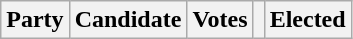<table class="wikitable">
<tr>
<th colspan="2">Party</th>
<th>Candidate</th>
<th>Votes</th>
<th></th>
<th>Elected<br>









</th>
</tr>
</table>
